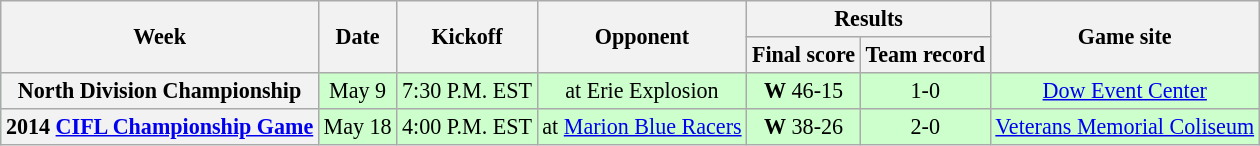<table class="wikitable" style="font-size: 92%;" "align=center">
<tr>
<th rowspan="2">Week</th>
<th rowspan="2">Date</th>
<th rowspan="2">Kickoff</th>
<th rowspan="2">Opponent</th>
<th colspan="2">Results</th>
<th rowspan="2">Game site</th>
</tr>
<tr>
<th>Final score</th>
<th>Team record</th>
</tr>
<tr style="background:#cfc">
<th>North Division Championship</th>
<td style="text-align:center;">May 9</td>
<td style="text-align:center;">7:30 P.M. EST</td>
<td style="text-align:center;">at Erie Explosion</td>
<td style="text-align:center;"><strong>W</strong> 46-15</td>
<td style="text-align:center;">1-0</td>
<td style="text-align:center;"><a href='#'>Dow Event Center</a></td>
</tr>
<tr style="background:#cfc">
<th>2014 <a href='#'>CIFL Championship Game</a></th>
<td style="text-align:center;">May 18</td>
<td style="text-align:center;">4:00 P.M. EST</td>
<td style="text-align:center;">at <a href='#'>Marion Blue Racers</a></td>
<td style="text-align:center;"><strong>W</strong> 38-26</td>
<td style="text-align:center;">2-0</td>
<td style="text-align:center;"><a href='#'>Veterans Memorial Coliseum</a></td>
</tr>
</table>
